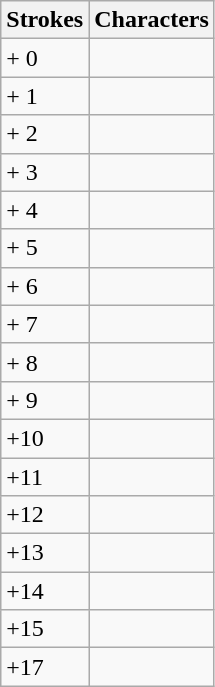<table class="wikitable">
<tr>
<th>Strokes</th>
<th>Characters</th>
</tr>
<tr>
<td>+ 0</td>
<td style="font-size: large;">     </td>
</tr>
<tr>
<td>+ 1</td>
<td style="font-size: large;"></td>
</tr>
<tr>
<td>+ 2</td>
<td style="font-size: large;">    </td>
</tr>
<tr>
<td>+ 3</td>
<td style="font-size: large;">         </td>
</tr>
<tr>
<td>+ 4</td>
<td style="font-size: large;">             </td>
</tr>
<tr>
<td>+ 5</td>
<td style="font-size: large;">            </td>
</tr>
<tr>
<td>+ 6</td>
<td style="font-size: large;">         </td>
</tr>
<tr>
<td>+ 7</td>
<td style="font-size: large;">         </td>
</tr>
<tr>
<td>+ 8</td>
<td style="font-size: large;">     </td>
</tr>
<tr>
<td>+ 9</td>
<td style="font-size: large;">  </td>
</tr>
<tr>
<td>+10</td>
<td style="font-size: large;"> </td>
</tr>
<tr>
<td>+11</td>
<td style="font-size: large;">  </td>
</tr>
<tr>
<td>+12</td>
<td style="font-size: large;"> </td>
</tr>
<tr>
<td>+13</td>
<td style="font-size: large;"></td>
</tr>
<tr>
<td>+14</td>
<td style="font-size: large;"> </td>
</tr>
<tr>
<td>+15</td>
<td style="font-size: large;"></td>
</tr>
<tr>
<td>+17</td>
<td style="font-size: large;"> </td>
</tr>
</table>
